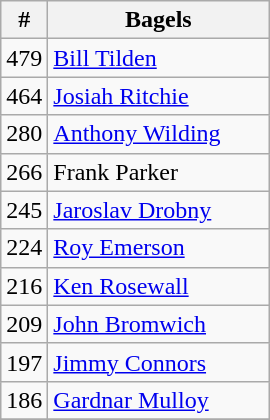<table class="wikitable" style="display:inline-table;">
<tr>
<th>#</th>
<th width=140>Bagels</th>
</tr>
<tr>
<td>479</td>
<td> <a href='#'>Bill Tilden</a></td>
</tr>
<tr>
<td>464</td>
<td> <a href='#'>Josiah Ritchie</a></td>
</tr>
<tr>
<td>280</td>
<td> <a href='#'>Anthony Wilding</a></td>
</tr>
<tr>
<td>266</td>
<td> Frank Parker</td>
</tr>
<tr>
<td>245</td>
<td> <a href='#'>Jaroslav Drobny</a></td>
</tr>
<tr>
<td>224</td>
<td> <a href='#'>Roy Emerson</a></td>
</tr>
<tr>
<td>216</td>
<td> <a href='#'>Ken Rosewall</a></td>
</tr>
<tr>
<td>209</td>
<td> <a href='#'>John Bromwich</a></td>
</tr>
<tr>
<td>197</td>
<td> <a href='#'>Jimmy Connors</a></td>
</tr>
<tr>
<td>186</td>
<td> <a href='#'>Gardnar Mulloy</a></td>
</tr>
<tr>
</tr>
</table>
